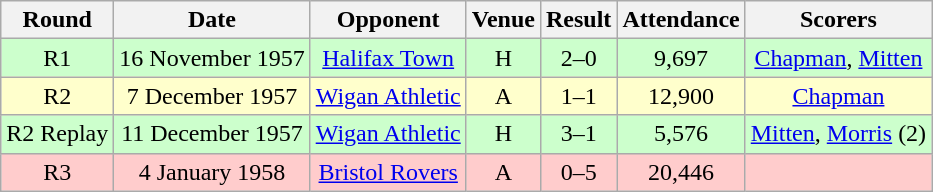<table class="wikitable" style="font-size:100%; text-align:center">
<tr>
<th>Round</th>
<th>Date</th>
<th>Opponent</th>
<th>Venue</th>
<th>Result</th>
<th>Attendance</th>
<th>Scorers</th>
</tr>
<tr style="background-color: #CCFFCC;">
<td>R1</td>
<td>16 November 1957</td>
<td><a href='#'>Halifax Town</a></td>
<td>H</td>
<td>2–0</td>
<td>9,697</td>
<td><a href='#'>Chapman</a>, <a href='#'>Mitten</a></td>
</tr>
<tr style="background-color: #FFFFCC;">
<td>R2</td>
<td>7 December 1957</td>
<td><a href='#'>Wigan Athletic</a></td>
<td>A</td>
<td>1–1</td>
<td>12,900</td>
<td><a href='#'>Chapman</a></td>
</tr>
<tr style="background-color: #CCFFCC;">
<td>R2 Replay</td>
<td>11 December 1957</td>
<td><a href='#'>Wigan Athletic</a></td>
<td>H</td>
<td>3–1</td>
<td>5,576</td>
<td><a href='#'>Mitten</a>, <a href='#'>Morris</a> (2)</td>
</tr>
<tr style="background-color: #FFCCCC;">
<td>R3</td>
<td>4 January 1958</td>
<td><a href='#'>Bristol Rovers</a></td>
<td>A</td>
<td>0–5</td>
<td>20,446</td>
<td></td>
</tr>
</table>
